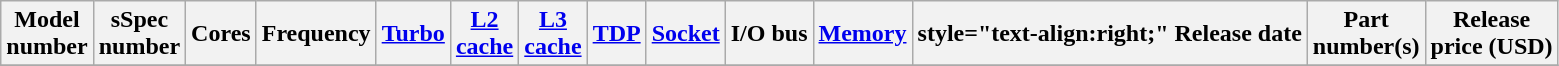<table class="wikitable">
<tr>
<th>Model<br>number</th>
<th>sSpec<br>number</th>
<th>Cores</th>
<th>Frequency</th>
<th><a href='#'>Turbo</a></th>
<th><a href='#'>L2<br>cache</a></th>
<th><a href='#'>L3<br>cache</a></th>
<th><a href='#'>TDP</a></th>
<th><a href='#'>Socket</a></th>
<th>I/O bus</th>
<th><a href='#'>Memory</a><br></th>
<th>style="text-align:right;"  Release date</th>
<th>Part<br>number(s)</th>
<th>Release<br>price (USD)<br></th>
</tr>
<tr>
</tr>
</table>
